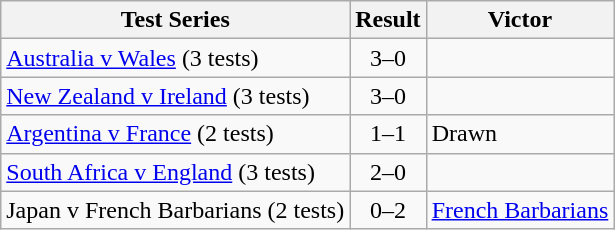<table class="wikitable" border="1">
<tr>
<th align=left>Test Series </th>
<th>Result</th>
<th align=left>Victor </th>
</tr>
<tr>
<td><a href='#'>Australia v Wales</a> (3 tests)</td>
<td align=center>3–0</td>
<td></td>
</tr>
<tr>
<td><a href='#'>New Zealand v Ireland</a> (3 tests)</td>
<td align=center>3–0</td>
<td></td>
</tr>
<tr>
<td><a href='#'>Argentina v France</a> (2 tests)</td>
<td align=center>1–1</td>
<td>Drawn</td>
</tr>
<tr>
<td><a href='#'>South Africa v England</a> (3 tests)</td>
<td align=center>2–0</td>
<td></td>
</tr>
<tr>
<td>Japan v French Barbarians (2 tests)</td>
<td align=center>0–2</td>
<td><a href='#'>French Barbarians</a></td>
</tr>
</table>
